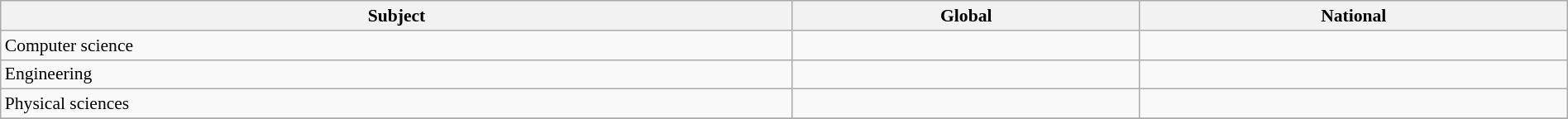<table class="wikitable sortable" style="width: 100%; font-size: 90%">
<tr>
<th>Subject</th>
<th>Global</th>
<th>National</th>
</tr>
<tr>
<td>Computer science</td>
<td data-sort-value="71"></td>
<td data-sort-value="6"></td>
</tr>
<tr>
<td>Engineering</td>
<td data-sort-value="64"></td>
<td data-sort-value="4"></td>
</tr>
<tr>
<td>Physical sciences</td>
<td data-sort-value="100"></td>
<td data-sort-value="9"></td>
</tr>
<tr>
</tr>
</table>
